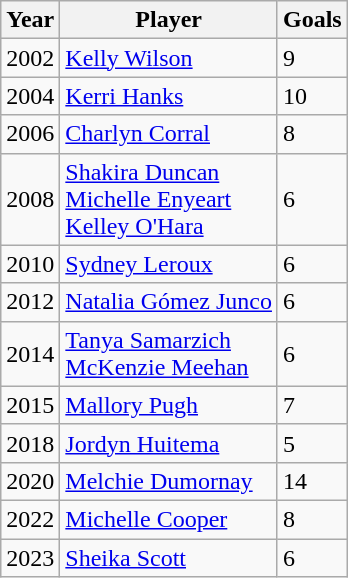<table class="wikitable sortable">
<tr>
<th>Year</th>
<th>Player</th>
<th>Goals</th>
</tr>
<tr>
<td>2002</td>
<td> <a href='#'>Kelly Wilson</a></td>
<td>9</td>
</tr>
<tr>
<td>2004</td>
<td> <a href='#'>Kerri Hanks</a></td>
<td>10</td>
</tr>
<tr>
<td>2006</td>
<td> <a href='#'>Charlyn Corral</a></td>
<td>8</td>
</tr>
<tr>
<td>2008</td>
<td> <a href='#'>Shakira Duncan</a> <br>  <a href='#'>Michelle Enyeart</a> <br>  <a href='#'>Kelley O'Hara</a></td>
<td>6</td>
</tr>
<tr>
<td>2010</td>
<td> <a href='#'>Sydney Leroux</a></td>
<td>6</td>
</tr>
<tr>
<td>2012</td>
<td> <a href='#'>Natalia Gómez Junco</a></td>
<td>6</td>
</tr>
<tr>
<td>2014</td>
<td> <a href='#'>Tanya Samarzich</a> <br>  <a href='#'>McKenzie Meehan</a></td>
<td>6</td>
</tr>
<tr>
<td>2015</td>
<td> <a href='#'>Mallory Pugh</a></td>
<td>7</td>
</tr>
<tr>
<td>2018</td>
<td> <a href='#'>Jordyn Huitema</a></td>
<td>5</td>
</tr>
<tr>
<td>2020</td>
<td> <a href='#'>Melchie Dumornay</a></td>
<td>14</td>
</tr>
<tr>
<td>2022</td>
<td> <a href='#'>Michelle Cooper</a></td>
<td>8</td>
</tr>
<tr>
<td>2023</td>
<td> <a href='#'>Sheika Scott</a></td>
<td>6</td>
</tr>
</table>
